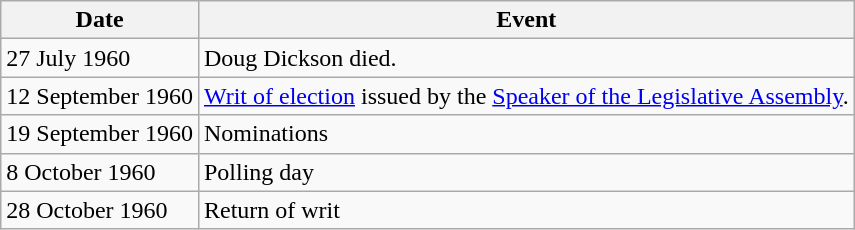<table class="wikitable">
<tr>
<th>Date</th>
<th>Event</th>
</tr>
<tr>
<td>27 July 1960</td>
<td>Doug Dickson died.</td>
</tr>
<tr>
<td>12 September 1960</td>
<td><a href='#'>Writ of election</a> issued by the <a href='#'>Speaker of the Legislative Assembly</a>.</td>
</tr>
<tr>
<td>19 September 1960</td>
<td>Nominations</td>
</tr>
<tr>
<td>8 October 1960</td>
<td>Polling day</td>
</tr>
<tr>
<td>28 October 1960</td>
<td>Return of writ</td>
</tr>
</table>
